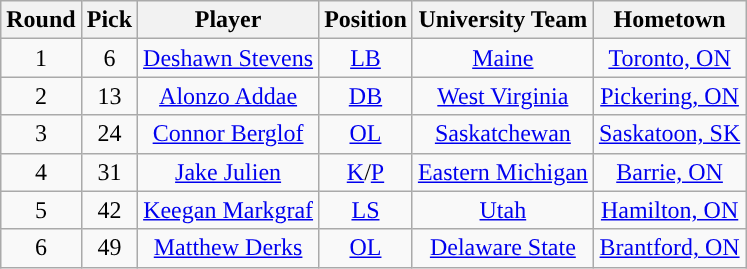<table class="wikitable sortable">
<tr>
<th scope="col">Round</th>
<th scope="col">Pick</th>
<th scope="col">Player</th>
<th scope="col">Position</th>
<th scope="col">University Team</th>
<th scope="col">Hometown</th>
</tr>
<tr align="center">
<td align=center>1</td>
<td>6</td>
<td><a href='#'>Deshawn Stevens</a></td>
<td><a href='#'>LB</a></td>
<td><a href='#'>Maine</a></td>
<td><a href='#'>Toronto, ON</a></td>
</tr>
<tr align="center">
<td align=center>2</td>
<td>13</td>
<td><a href='#'>Alonzo Addae</a></td>
<td><a href='#'>DB</a></td>
<td><a href='#'>West Virginia</a></td>
<td><a href='#'>Pickering, ON</a></td>
</tr>
<tr align="center">
<td align=center>3</td>
<td>24</td>
<td><a href='#'>Connor Berglof</a></td>
<td><a href='#'>OL</a></td>
<td><a href='#'>Saskatchewan</a></td>
<td><a href='#'>Saskatoon, SK</a></td>
</tr>
<tr align="center">
<td align=center>4</td>
<td>31</td>
<td><a href='#'>Jake Julien</a></td>
<td><a href='#'>K</a>/<a href='#'>P</a></td>
<td><a href='#'>Eastern Michigan</a></td>
<td><a href='#'>Barrie, ON</a></td>
</tr>
<tr align="center">
<td align=center>5</td>
<td>42</td>
<td><a href='#'>Keegan Markgraf</a></td>
<td><a href='#'>LS</a></td>
<td><a href='#'>Utah</a></td>
<td><a href='#'>Hamilton, ON</a></td>
</tr>
<tr align="center">
<td align=center>6</td>
<td>49</td>
<td><a href='#'>Matthew Derks</a></td>
<td><a href='#'>OL</a></td>
<td><a href='#'>Delaware State</a></td>
<td><a href='#'>Brantford, ON</a></td>
</tr>
</table>
